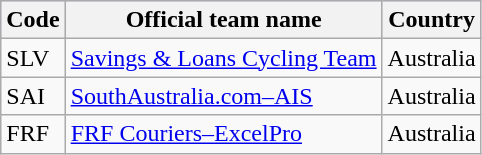<table class="wikitable">
<tr style="background:#ccccff;">
<th>Code</th>
<th>Official team name</th>
<th>Country</th>
</tr>
<tr>
<td>SLV</td>
<td><a href='#'>Savings & Loans Cycling Team</a></td>
<td>Australia</td>
</tr>
<tr>
<td>SAI</td>
<td><a href='#'>SouthAustralia.com–AIS</a></td>
<td>Australia</td>
</tr>
<tr>
<td>FRF</td>
<td><a href='#'>FRF Couriers–ExcelPro</a></td>
<td>Australia</td>
</tr>
</table>
